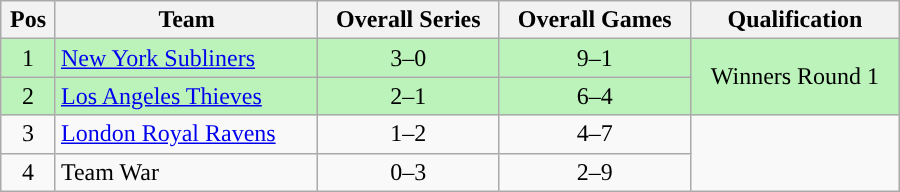<table class="wikitable" width="600px" style="text-align:center">
<tr>
<th>Pos</th>
<th>Team</th>
<th>Overall Series</th>
<th>Overall Games</th>
<th>Qualification</th>
</tr>
<tr style="background:#BBF3BB">
<td>1</td>
<td style="text-align:left"><a href='#'>New York Subliners</a></td>
<td>3–0</td>
<td>9–1</td>
<td rowspan="2">Winners Round 1</td>
</tr>
<tr style="background:#BBF3BB">
<td>2</td>
<td style="text-align:left"><a href='#'>Los Angeles Thieves</a></td>
<td>2–1</td>
<td>6–4</td>
</tr>
<tr>
<td>3</td>
<td style="text-align:left;"><a href='#'>London Royal Ravens</a></td>
<td>1–2</td>
<td>4–7</td>
</tr>
<tr>
<td>4</td>
<td style="text-align:left;">Team War</td>
<td>0–3</td>
<td>2–9</td>
</tr>
</table>
